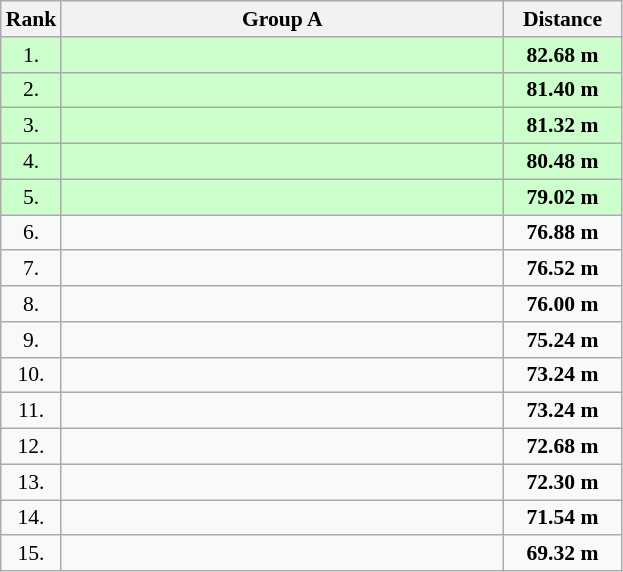<table class="wikitable" style="border-collapse: collapse; font-size: 90%;">
<tr>
<th>Rank</th>
<th style="width: 20em">Group A</th>
<th style="width: 5em">Distance</th>
</tr>
<tr style="background:#ccffcc;">
<td align="center">1.</td>
<td></td>
<td align="center"><strong>82.68 m</strong></td>
</tr>
<tr style="background:#ccffcc;">
<td align="center">2.</td>
<td></td>
<td align="center"><strong>81.40 m</strong></td>
</tr>
<tr style="background:#ccffcc;">
<td align="center">3.</td>
<td></td>
<td align="center"><strong>81.32 m</strong></td>
</tr>
<tr style="background:#ccffcc;">
<td align="center">4.</td>
<td></td>
<td align="center"><strong>80.48 m</strong></td>
</tr>
<tr style="background:#ccffcc;">
<td align="center">5.</td>
<td></td>
<td align="center"><strong>79.02 m</strong></td>
</tr>
<tr>
<td align="center">6.</td>
<td></td>
<td align="center"><strong>76.88 m</strong></td>
</tr>
<tr>
<td align="center">7.</td>
<td></td>
<td align="center"><strong>76.52 m</strong></td>
</tr>
<tr>
<td align="center">8.</td>
<td></td>
<td align="center"><strong>76.00 m</strong></td>
</tr>
<tr>
<td align="center">9.</td>
<td></td>
<td align="center"><strong>75.24 m</strong></td>
</tr>
<tr>
<td align="center">10.</td>
<td></td>
<td align="center"><strong>73.24 m</strong></td>
</tr>
<tr>
<td align="center">11.</td>
<td></td>
<td align="center"><strong>73.24 m</strong></td>
</tr>
<tr>
<td align="center">12.</td>
<td></td>
<td align="center"><strong>72.68 m</strong></td>
</tr>
<tr>
<td align="center">13.</td>
<td></td>
<td align="center"><strong>72.30 m</strong></td>
</tr>
<tr>
<td align="center">14.</td>
<td></td>
<td align="center"><strong>71.54 m</strong></td>
</tr>
<tr>
<td align="center">15.</td>
<td></td>
<td align="center"><strong>69.32 m</strong></td>
</tr>
</table>
